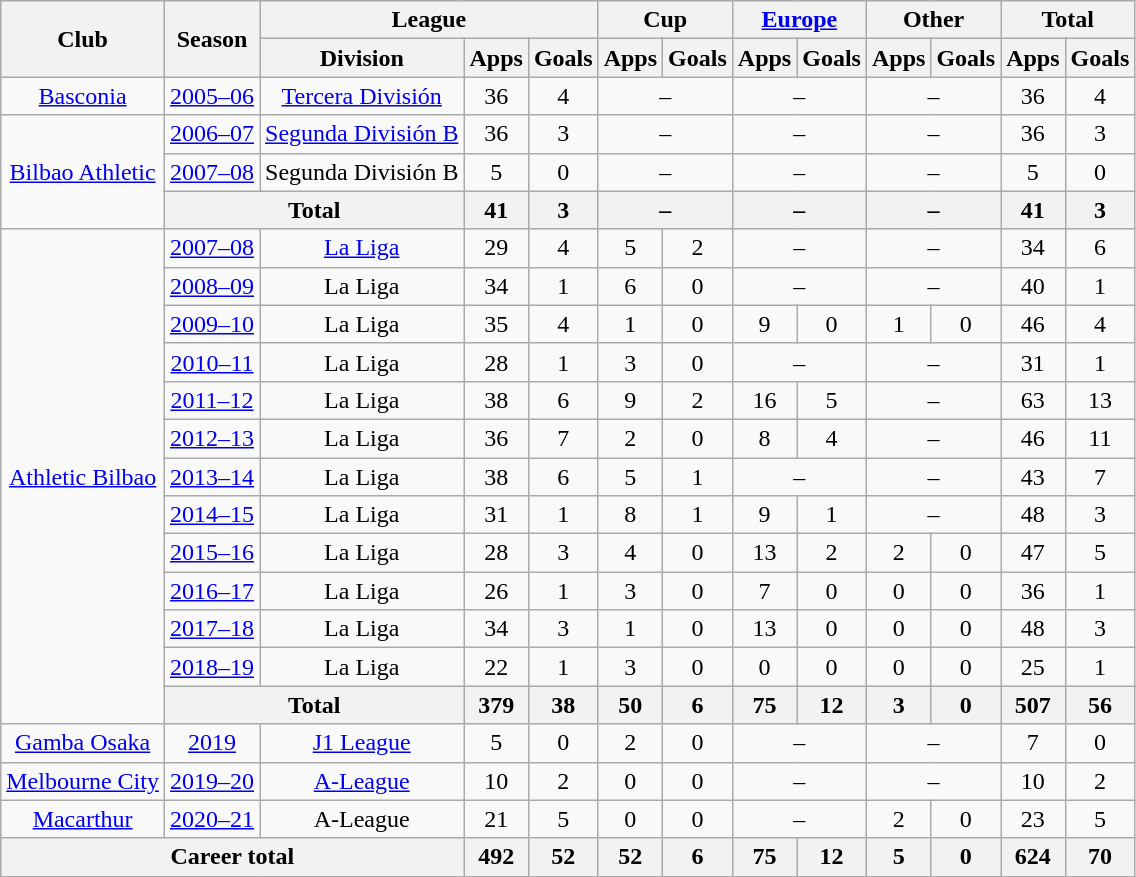<table class="wikitable" style="text-align:center">
<tr>
<th rowspan="2">Club</th>
<th rowspan="2">Season</th>
<th colspan="3">League</th>
<th colspan="2">Cup</th>
<th colspan="2"><a href='#'>Europe</a></th>
<th colspan="2">Other</th>
<th colspan="2">Total</th>
</tr>
<tr>
<th>Division</th>
<th>Apps</th>
<th>Goals</th>
<th>Apps</th>
<th>Goals</th>
<th>Apps</th>
<th>Goals</th>
<th>Apps</th>
<th>Goals</th>
<th>Apps</th>
<th>Goals</th>
</tr>
<tr>
<td><a href='#'>Basconia</a></td>
<td><a href='#'>2005–06</a></td>
<td><a href='#'>Tercera División</a></td>
<td>36</td>
<td>4</td>
<td colspan="2">–</td>
<td colspan="2">–</td>
<td colspan="2">–</td>
<td>36</td>
<td>4</td>
</tr>
<tr>
<td rowspan="3"><a href='#'>Bilbao Athletic</a></td>
<td><a href='#'>2006–07</a></td>
<td><a href='#'>Segunda División B</a></td>
<td>36</td>
<td>3</td>
<td colspan="2">–</td>
<td colspan="2">–</td>
<td colspan="2">–</td>
<td>36</td>
<td>3</td>
</tr>
<tr>
<td><a href='#'>2007–08</a></td>
<td>Segunda División B</td>
<td>5</td>
<td>0</td>
<td colspan="2">–</td>
<td colspan="2">–</td>
<td colspan="2">–</td>
<td>5</td>
<td>0</td>
</tr>
<tr>
<th colspan="2">Total</th>
<th>41</th>
<th>3</th>
<th colspan="2">–</th>
<th colspan="2">–</th>
<th colspan="2">–</th>
<th>41</th>
<th>3</th>
</tr>
<tr>
<td rowspan="13"><a href='#'>Athletic Bilbao</a></td>
<td><a href='#'>2007–08</a></td>
<td><a href='#'>La Liga</a></td>
<td>29</td>
<td>4</td>
<td>5</td>
<td>2</td>
<td colspan="2">–</td>
<td colspan="2">–</td>
<td>34</td>
<td>6</td>
</tr>
<tr>
<td><a href='#'>2008–09</a></td>
<td>La Liga</td>
<td>34</td>
<td>1</td>
<td>6</td>
<td>0</td>
<td colspan="2">–</td>
<td colspan="2">–</td>
<td>40</td>
<td>1</td>
</tr>
<tr>
<td><a href='#'>2009–10</a></td>
<td>La Liga</td>
<td>35</td>
<td>4</td>
<td>1</td>
<td>0</td>
<td>9</td>
<td>0</td>
<td>1</td>
<td>0</td>
<td>46</td>
<td>4</td>
</tr>
<tr>
<td><a href='#'>2010–11</a></td>
<td>La Liga</td>
<td>28</td>
<td>1</td>
<td>3</td>
<td>0</td>
<td colspan="2">–</td>
<td colspan="2">–</td>
<td>31</td>
<td>1</td>
</tr>
<tr>
<td><a href='#'>2011–12</a></td>
<td>La Liga</td>
<td>38</td>
<td>6</td>
<td>9</td>
<td>2</td>
<td>16</td>
<td>5</td>
<td colspan="2">–</td>
<td>63</td>
<td>13</td>
</tr>
<tr>
<td><a href='#'>2012–13</a></td>
<td>La Liga</td>
<td>36</td>
<td>7</td>
<td>2</td>
<td>0</td>
<td>8</td>
<td>4</td>
<td colspan="2">–</td>
<td>46</td>
<td>11</td>
</tr>
<tr>
<td><a href='#'>2013–14</a></td>
<td>La Liga</td>
<td>38</td>
<td>6</td>
<td>5</td>
<td>1</td>
<td colspan="2">–</td>
<td colspan="2">–</td>
<td>43</td>
<td>7</td>
</tr>
<tr>
<td><a href='#'>2014–15</a></td>
<td>La Liga</td>
<td>31</td>
<td>1</td>
<td>8</td>
<td>1</td>
<td>9</td>
<td>1</td>
<td colspan="2">–</td>
<td>48</td>
<td>3</td>
</tr>
<tr>
<td><a href='#'>2015–16</a></td>
<td>La Liga</td>
<td>28</td>
<td>3</td>
<td>4</td>
<td>0</td>
<td>13</td>
<td>2</td>
<td>2</td>
<td>0</td>
<td>47</td>
<td>5</td>
</tr>
<tr>
<td><a href='#'>2016–17</a></td>
<td>La Liga</td>
<td>26</td>
<td>1</td>
<td>3</td>
<td>0</td>
<td>7</td>
<td>0</td>
<td>0</td>
<td>0</td>
<td>36</td>
<td>1</td>
</tr>
<tr>
<td><a href='#'>2017–18</a></td>
<td>La Liga</td>
<td>34</td>
<td>3</td>
<td>1</td>
<td>0</td>
<td>13</td>
<td>0</td>
<td>0</td>
<td>0</td>
<td>48</td>
<td>3</td>
</tr>
<tr>
<td><a href='#'>2018–19</a></td>
<td>La Liga</td>
<td>22</td>
<td>1</td>
<td>3</td>
<td>0</td>
<td>0</td>
<td>0</td>
<td>0</td>
<td>0</td>
<td>25</td>
<td>1</td>
</tr>
<tr>
<th colspan="2">Total</th>
<th>379</th>
<th>38</th>
<th>50</th>
<th>6</th>
<th>75</th>
<th>12</th>
<th>3</th>
<th>0</th>
<th>507</th>
<th>56</th>
</tr>
<tr>
<td><a href='#'>Gamba Osaka</a></td>
<td><a href='#'>2019</a></td>
<td><a href='#'>J1 League</a></td>
<td>5</td>
<td>0</td>
<td>2</td>
<td>0</td>
<td colspan="2">–</td>
<td colspan="2">–</td>
<td>7</td>
<td>0</td>
</tr>
<tr>
<td><a href='#'>Melbourne City</a></td>
<td><a href='#'>2019–20</a></td>
<td><a href='#'>A-League</a></td>
<td>10</td>
<td>2</td>
<td>0</td>
<td>0</td>
<td colspan="2">–</td>
<td colspan="2">–</td>
<td>10</td>
<td>2</td>
</tr>
<tr>
<td><a href='#'>Macarthur</a></td>
<td><a href='#'>2020–21</a></td>
<td>A-League</td>
<td>21</td>
<td>5</td>
<td>0</td>
<td>0</td>
<td colspan="2">–</td>
<td>2</td>
<td>0</td>
<td>23</td>
<td>5</td>
</tr>
<tr>
<th colspan="3">Career total</th>
<th>492</th>
<th>52</th>
<th>52</th>
<th>6</th>
<th>75</th>
<th>12</th>
<th>5</th>
<th>0</th>
<th>624</th>
<th>70</th>
</tr>
</table>
